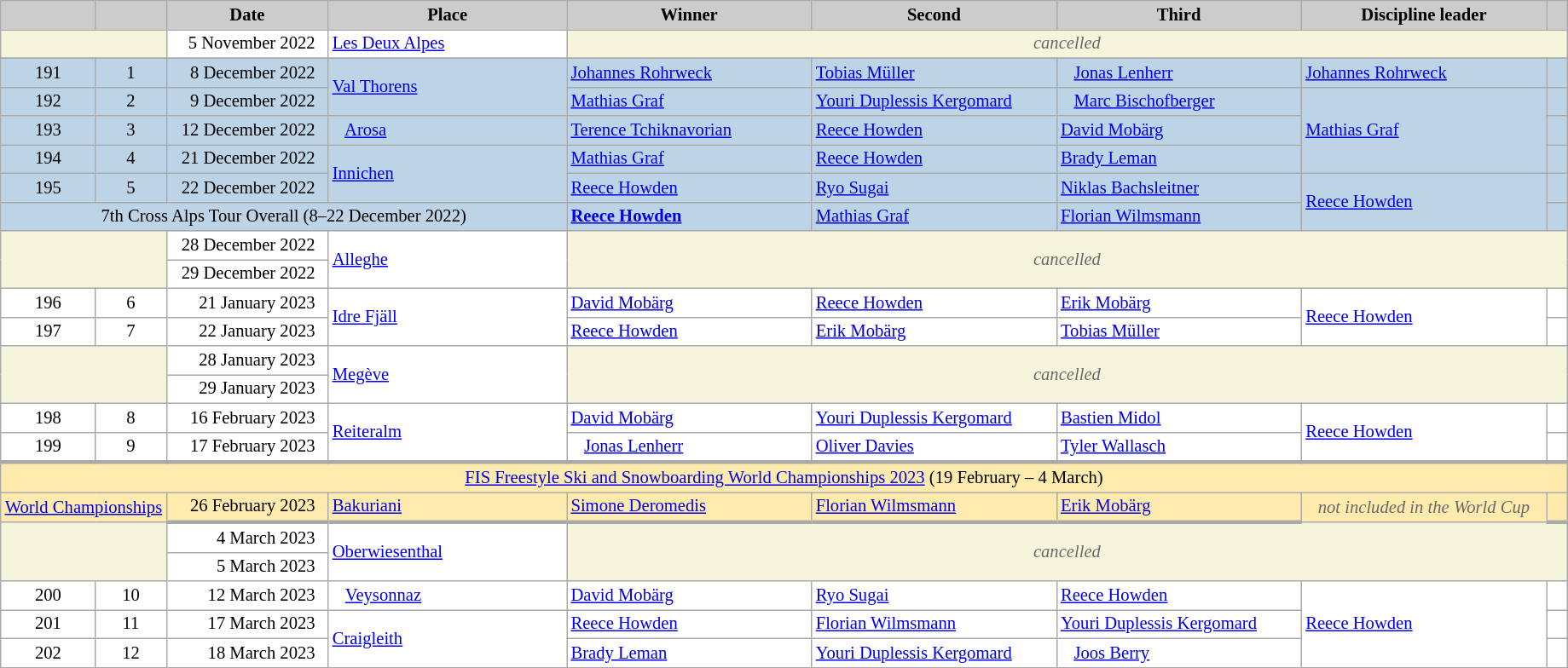<table class="wikitable plainrowheaders" style="background:#fff; font-size:86%; line-height:16px; border:grey solid 1px; border-collapse:collapse;">
<tr>
<th scope="col" style="background:#ccc; width=20 px;"></th>
<th scope="col" style="background:#ccc; width=30 px;"></th>
<th scope="col" style="background:#ccc; width:120px;">Date</th>
<th scope="col" style="background:#ccc; width:180px;">Place</th>
<th scope="col" style="background:#ccc; width:185px;">Winner</th>
<th scope="col" style="background:#ccc; width:185px;">Second</th>
<th scope="col" style="background:#ccc; width:185px;">Third</th>
<th scope="col" style="background:#ccc; width:185px;">Discipline leader</th>
<th scope="col" style="background:#ccc; width:10px;"></th>
</tr>
<tr>
<td colspan=2 bgcolor="F5F5DC"></td>
<td align="right">5 November 2022  </td>
<td> <a href='#'>Les Deux Alpes</a></td>
<td colspan=5 align=center bgcolor="F5F5DC" style=color:#696969><em>cancelled</em></td>
</tr>
<tr>
</tr>
<tr bgcolor="#BCD4E6">
<td align="center">191</td>
<td align="center">1</td>
<td align="right">8 December 2022  </td>
<td rowspan=2> <a href='#'>Val Thorens</a></td>
<td> <a href='#'>Johannes Rohrweck</a></td>
<td> <a href='#'>Tobias Müller</a></td>
<td>   <a href='#'>Jonas Lenherr</a></td>
<td> <a href='#'>Johannes Rohrweck</a></td>
<td></td>
</tr>
<tr bgcolor="#BCD4E6">
<td align="center">192</td>
<td align="center">2</td>
<td align="right">9 December 2022  </td>
<td> <a href='#'>Mathias Graf</a></td>
<td> <a href='#'>Youri Duplessis Kergomard</a></td>
<td>   <a href='#'>Marc Bischofberger</a></td>
<td rowspan=3> <a href='#'>Mathias Graf</a></td>
<td></td>
</tr>
<tr bgcolor="#BCD4E6">
<td align="center">193</td>
<td align="center">3</td>
<td align="right">12 December 2022  </td>
<td>   <a href='#'>Arosa</a></td>
<td> <a href='#'>Terence Tchiknavorian</a></td>
<td> <a href='#'>Reece Howden</a></td>
<td> <a href='#'>David Mobärg</a></td>
<td></td>
</tr>
<tr bgcolor="#BCD4E6">
<td align="center">194</td>
<td align="center">4</td>
<td align="right">21 December 2022  </td>
<td rowspan=2> <a href='#'>Innichen</a></td>
<td> <a href='#'>Mathias Graf</a></td>
<td> <a href='#'>Reece Howden</a></td>
<td> <a href='#'>Brady Leman</a></td>
<td></td>
</tr>
<tr bgcolor="#BCD4E6">
<td align="center">195</td>
<td align="center">5</td>
<td align="right">22 December 2022  </td>
<td> <a href='#'>Reece Howden</a></td>
<td> <a href='#'>Ryo Sugai</a></td>
<td> <a href='#'>Niklas Bachsleitner</a></td>
<td rowspan=2> <a href='#'>Reece Howden</a></td>
<td></td>
</tr>
<tr bgcolor="#BCD4E6">
<td colspan="4" align="center">7th Cross Alps Tour Overall (8–22 December 2022)</td>
<td> <strong><a href='#'>Reece Howden</a></strong></td>
<td> <a href='#'>Mathias Graf</a></td>
<td> <a href='#'>Florian Wilmsmann</a></td>
<td></td>
</tr>
<tr>
<td colspan=2 rowspan=2 bgcolor="F5F5DC"></td>
<td align="right">28 December 2022  </td>
<td rowspan="2"> <a href='#'>Alleghe</a></td>
<td colspan=5 rowspan=2 align=center bgcolor="F5F5DC" style=color:#696969><em>cancelled</em></td>
</tr>
<tr>
<td align="right">29 December 2022  </td>
</tr>
<tr>
<td align="center">196</td>
<td align="center">6</td>
<td align="right">21 January 2023  </td>
<td rowspan=2> <a href='#'>Idre Fjäll</a></td>
<td> <a href='#'>David Mobärg</a></td>
<td> <a href='#'>Reece Howden</a></td>
<td> <a href='#'>Erik Mobärg</a></td>
<td rowspan="2"> <a href='#'>Reece Howden</a></td>
<td></td>
</tr>
<tr>
<td align="center">197</td>
<td align="center">7</td>
<td align="right">22 January 2023  </td>
<td> <a href='#'>Reece Howden</a></td>
<td> <a href='#'>Erik Mobärg</a></td>
<td> <a href='#'>Tobias Müller</a></td>
<td></td>
</tr>
<tr>
<td colspan=2 rowspan=2 bgcolor="F5F5DC"></td>
<td align="right">28 January 2023  </td>
<td rowspan=2> <a href='#'>Megève</a></td>
<td colspan=5 rowspan=2 align=center bgcolor="F5F5DC" style=color:#696969><em>cancelled</em></td>
</tr>
<tr>
<td align="right">29 January 2023  </td>
</tr>
<tr>
<td align="center">198</td>
<td align="center">8</td>
<td align="right">16 February 2023  </td>
<td rowspan=2> <a href='#'>Reiteralm</a></td>
<td> <a href='#'>David Mobärg</a></td>
<td> <a href='#'>Youri Duplessis Kergomard</a></td>
<td> <a href='#'>Bastien Midol</a></td>
<td rowspan=2> <a href='#'>Reece Howden</a></td>
<td></td>
</tr>
<tr>
<td align="center">199</td>
<td align="center">9</td>
<td align="right">17 February 2023  </td>
<td>   <a href='#'>Jonas Lenherr</a></td>
<td> <a href='#'>Oliver Davies</a></td>
<td> <a href='#'>Tyler Wallasch</a></td>
<td></td>
</tr>
<tr style="background:#FFEBAD">
<td align=center style="border-top-width:3px" colspan=11><a href='#'>FIS Freestyle Ski and Snowboarding World Championships 2023</a> (19 February – 4 March)</td>
</tr>
<tr style="background:#FFEBAD">
<td colspan=2 align="center" style=color:#696969 style="border-bottom-width:3px"><a href='#'>World Championships</a></td>
<td style="border-bottom-width:3px" align="right">26 February 2023  </td>
<td style="border-bottom-width:3px"> <a href='#'>Bakuriani</a></td>
<td style="border-bottom-width:3px"> <a href='#'>Simone Deromedis</a></td>
<td style="border-bottom-width:3px"> <a href='#'>Florian Wilmsmann</a></td>
<td style="border-bottom-width:3px"> <a href='#'>Erik Mobärg</a></td>
<td align="center" style=color:#696969 style="border-bottom-width:3px"><em>not included in the World Cup</em></td>
<td style="border-bottom-width:3px"></td>
</tr>
<tr>
<td colspan=2 rowspan=2 bgcolor="F5F5DC"></td>
<td align="right">4 March 2023  </td>
<td rowspan="2"> <a href='#'>Oberwiesenthal</a></td>
<td colspan=5 rowspan=2 align=center bgcolor="F5F5DC" style=color:#696969><em>cancelled</em></td>
</tr>
<tr>
<td align="right">5 March 2023  </td>
</tr>
<tr>
<td align="center">200</td>
<td align="center">10</td>
<td align="right">12 March 2023  </td>
<td>   <a href='#'>Veysonnaz</a></td>
<td> <a href='#'>David Mobärg</a></td>
<td> <a href='#'>Ryo Sugai</a></td>
<td> <a href='#'>Reece Howden</a></td>
<td rowspan=3> <a href='#'>Reece Howden</a></td>
<td></td>
</tr>
<tr>
<td align="center">201</td>
<td align="center">11</td>
<td align="right">17 March 2023  </td>
<td rowspan=2> <a href='#'>Craigleith</a></td>
<td> <a href='#'>Reece Howden</a></td>
<td> <a href='#'>Florian Wilmsmann</a></td>
<td> <a href='#'>Youri Duplessis Kergomard</a></td>
<td></td>
</tr>
<tr>
<td align="center">202</td>
<td align="center">12</td>
<td align="right">18 March 2023  </td>
<td> <a href='#'>Brady Leman</a></td>
<td> <a href='#'>Youri Duplessis Kergomard</a></td>
<td>   <a href='#'>Joos Berry</a></td>
<td></td>
</tr>
</table>
